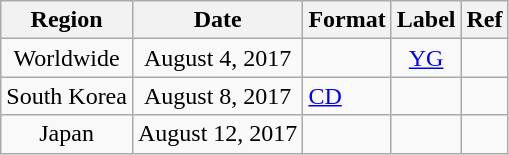<table class="wikitable">
<tr>
<th>Region</th>
<th>Date</th>
<th>Format</th>
<th>Label</th>
<th>Ref</th>
</tr>
<tr>
<td style="text-align:center;">Worldwide</td>
<td style="text-align:center;">August 4, 2017</td>
<td></td>
<td style="text-align:center;"><a href='#'>YG</a></td>
<td style="text-align:center;"></td>
</tr>
<tr>
<td style="text-align:center;">South Korea</td>
<td style="text-align:center;">August 8, 2017</td>
<td><a href='#'>CD</a></td>
<td style="text-align:center;"></td>
<td style="text-align:center;"></td>
</tr>
<tr>
<td style="text-align:center;">Japan</td>
<td style="text-align:center;">August 12, 2017</td>
<td style="text-align:center;"></td>
<td rowspan="2"></td>
<td></td>
</tr>
</table>
